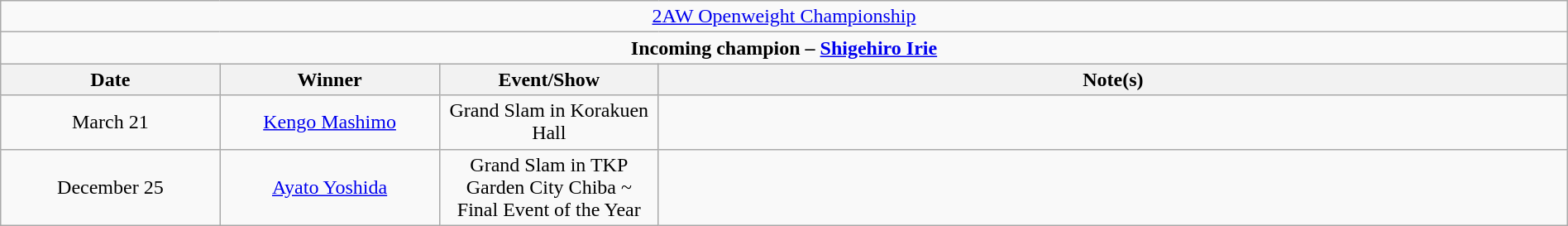<table class="wikitable" style="text-align:center; width:100%;">
<tr>
<td colspan="4" style="text-align: center;"><a href='#'>2AW Openweight Championship</a></td>
</tr>
<tr>
<td colspan="4" style="text-align: center;"><strong>Incoming champion – <a href='#'>Shigehiro Irie</a></strong></td>
</tr>
<tr>
<th width=14%>Date</th>
<th width=14%>Winner</th>
<th width=14%>Event/Show</th>
<th width=58%>Note(s)</th>
</tr>
<tr>
<td>March 21</td>
<td><a href='#'>Kengo Mashimo</a></td>
<td>Grand Slam in Korakuen Hall</td>
<td></td>
</tr>
<tr>
<td>December 25</td>
<td><a href='#'>Ayato Yoshida</a></td>
<td>Grand Slam in TKP Garden City Chiba ~ Final Event of the Year</td>
<td></td>
</tr>
</table>
